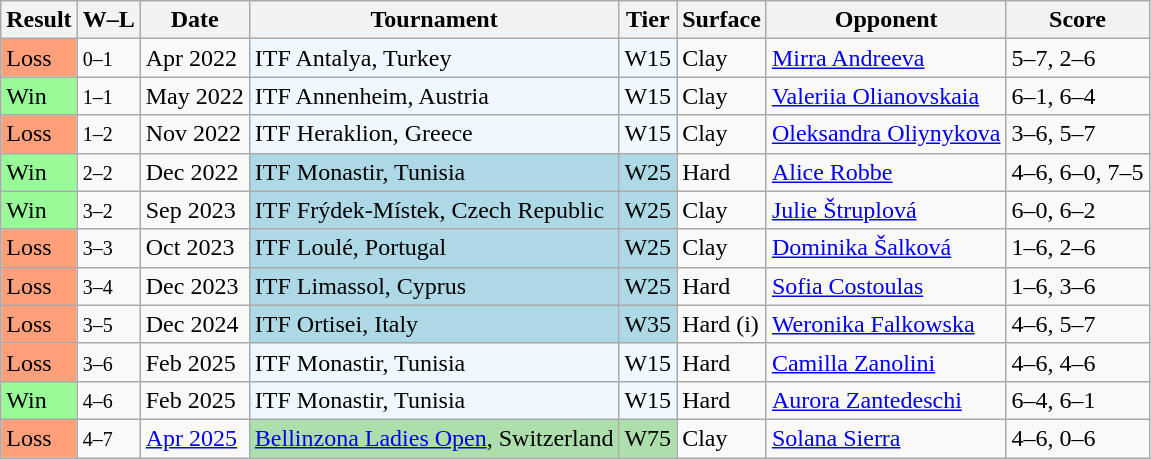<table class="sortable wikitable">
<tr>
<th>Result</th>
<th class="unsortable">W–L</th>
<th>Date</th>
<th>Tournament</th>
<th>Tier</th>
<th>Surface</th>
<th>Opponent</th>
<th class="unsortable">Score</th>
</tr>
<tr>
<td style="background:#ffa07a;">Loss</td>
<td><small>0–1</small></td>
<td>Apr 2022</td>
<td style="background:#f0f8ff;">ITF Antalya, Turkey</td>
<td style="background:#f0f8ff;">W15</td>
<td>Clay</td>
<td> <a href='#'>Mirra Andreeva</a></td>
<td>5–7, 2–6</td>
</tr>
<tr>
<td style="background:#98FB98;">Win</td>
<td><small>1–1</small></td>
<td>May 2022</td>
<td style="background:#f0f8ff;">ITF Annenheim, Austria</td>
<td style="background:#f0f8ff;">W15</td>
<td>Clay</td>
<td> <a href='#'>Valeriia Olianovskaia</a></td>
<td>6–1, 6–4</td>
</tr>
<tr>
<td style="background:#ffa07a;">Loss</td>
<td><small>1–2</small></td>
<td>Nov 2022</td>
<td style="background:#f0f8ff;">ITF Heraklion, Greece</td>
<td style="background:#f0f8ff;">W15</td>
<td>Clay</td>
<td> <a href='#'>Oleksandra Oliynykova</a></td>
<td>3–6, 5–7</td>
</tr>
<tr>
<td style="background:#98FB98;">Win</td>
<td><small>2–2</small></td>
<td>Dec 2022</td>
<td style="background:lightblue;">ITF Monastir, Tunisia</td>
<td style="background:lightblue;">W25</td>
<td>Hard</td>
<td> <a href='#'>Alice Robbe</a></td>
<td>4–6, 6–0, 7–5</td>
</tr>
<tr>
<td style="background:#98FB98;">Win</td>
<td><small>3–2</small></td>
<td>Sep 2023</td>
<td style="background:lightblue;">ITF Frýdek-Místek, Czech Republic</td>
<td style="background:lightblue;">W25</td>
<td>Clay</td>
<td> <a href='#'>Julie Štruplová</a></td>
<td>6–0, 6–2</td>
</tr>
<tr>
<td style="background:#ffa07a;">Loss</td>
<td><small>3–3</small></td>
<td>Oct 2023</td>
<td style="background:lightblue;">ITF Loulé, Portugal</td>
<td style="background:lightblue;">W25</td>
<td>Clay</td>
<td> <a href='#'>Dominika Šalková</a></td>
<td>1–6, 2–6</td>
</tr>
<tr>
<td style="background:#ffa07a;">Loss</td>
<td><small>3–4</small></td>
<td>Dec 2023</td>
<td style="background:lightblue;">ITF Limassol, Cyprus</td>
<td style="background:lightblue;">W25</td>
<td>Hard</td>
<td> <a href='#'>Sofia Costoulas</a></td>
<td>1–6, 3–6</td>
</tr>
<tr>
<td style="background:#ffa07a;">Loss</td>
<td><small>3–5</small></td>
<td>Dec 2024</td>
<td style="background:lightblue;">ITF Ortisei, Italy</td>
<td style="background:lightblue;">W35</td>
<td>Hard (i)</td>
<td> <a href='#'>Weronika Falkowska</a></td>
<td>4–6, 5–7</td>
</tr>
<tr>
<td style="background:#ffa07a;">Loss</td>
<td><small>3–6</small></td>
<td>Feb 2025</td>
<td style="background:#f0f8ff;">ITF Monastir, Tunisia</td>
<td style="background:#f0f8ff;">W15</td>
<td>Hard</td>
<td> <a href='#'>Camilla Zanolini</a></td>
<td>4–6, 4–6</td>
</tr>
<tr>
<td style="background:#98FB98;">Win</td>
<td><small>4–6</small></td>
<td>Feb 2025</td>
<td style="background:#f0f8ff;">ITF Monastir, Tunisia</td>
<td style="background:#f0f8ff;">W15</td>
<td>Hard</td>
<td> <a href='#'>Aurora Zantedeschi</a></td>
<td>6–4, 6–1</td>
</tr>
<tr>
<td style="background:#ffa07a;">Loss</td>
<td><small>4–7</small></td>
<td><a href='#'>Apr 2025</a></td>
<td style="background:#addfad;"><a href='#'>Bellinzona Ladies Open</a>, Switzerland</td>
<td style="background:#addfad;">W75</td>
<td>Clay</td>
<td> <a href='#'>Solana Sierra</a></td>
<td>4–6, 0–6</td>
</tr>
</table>
